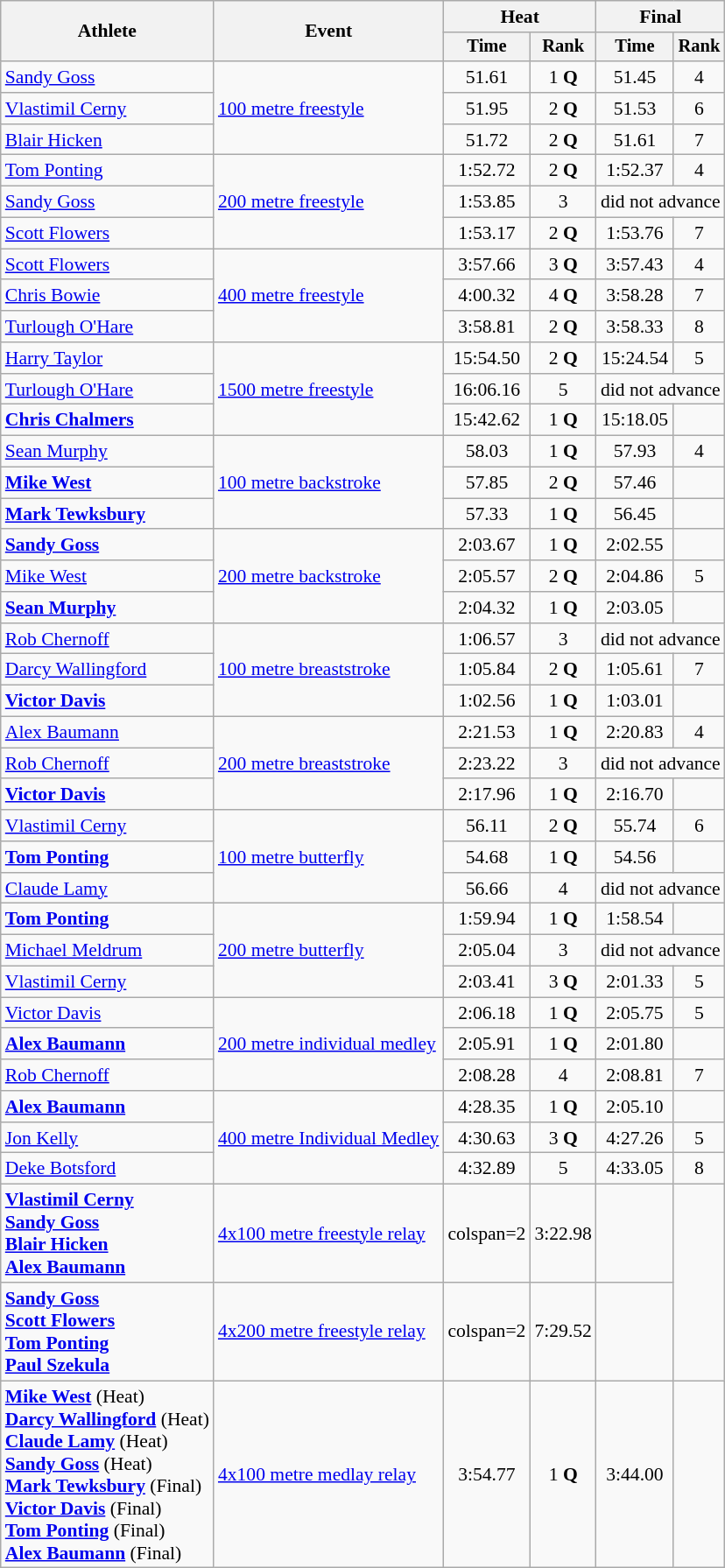<table class=wikitable style=font-size:90%>
<tr>
<th rowspan=2>Athlete</th>
<th rowspan=2>Event</th>
<th colspan=2>Heat</th>
<th colspan=2>Final</th>
</tr>
<tr style=font-size:95%>
<th>Time</th>
<th>Rank</th>
<th>Time</th>
<th>Rank</th>
</tr>
<tr align=center>
<td align=left><a href='#'>Sandy Goss</a></td>
<td align=left rowspan=3><a href='#'>100 metre freestyle</a></td>
<td>51.61</td>
<td>1 <strong>Q</strong></td>
<td>51.45</td>
<td>4</td>
</tr>
<tr align=center>
<td align=left><a href='#'>Vlastimil Cerny</a></td>
<td>51.95</td>
<td>2 <strong>Q</strong></td>
<td>51.53</td>
<td>6</td>
</tr>
<tr align=center>
<td align=left><a href='#'>Blair Hicken</a></td>
<td>51.72</td>
<td>2 <strong>Q</strong></td>
<td>51.61</td>
<td>7</td>
</tr>
<tr align=center>
<td align=left><a href='#'>Tom Ponting</a></td>
<td align=left rowspan=3><a href='#'>200 metre freestyle</a></td>
<td>1:52.72</td>
<td>2 <strong>Q</strong></td>
<td>1:52.37</td>
<td>4</td>
</tr>
<tr align=center>
<td align=left><a href='#'>Sandy Goss</a></td>
<td>1:53.85</td>
<td>3</td>
<td colspan=2>did not advance</td>
</tr>
<tr align=center>
<td align=left><a href='#'>Scott Flowers</a></td>
<td>1:53.17</td>
<td>2 <strong>Q</strong></td>
<td>1:53.76</td>
<td>7</td>
</tr>
<tr align=center>
<td align=left><a href='#'>Scott Flowers</a></td>
<td align=left rowspan=3><a href='#'>400 metre freestyle</a></td>
<td>3:57.66</td>
<td>3 <strong>Q</strong></td>
<td>3:57.43</td>
<td>4</td>
</tr>
<tr align=center>
<td align=left><a href='#'>Chris Bowie</a></td>
<td>4:00.32</td>
<td>4 <strong>Q</strong></td>
<td>3:58.28</td>
<td>7</td>
</tr>
<tr align=center>
<td align=left><a href='#'>Turlough O'Hare</a></td>
<td>3:58.81</td>
<td>2 <strong>Q</strong></td>
<td>3:58.33</td>
<td>8</td>
</tr>
<tr align=center>
<td align=left><a href='#'>Harry Taylor</a></td>
<td align=left rowspan=3><a href='#'>1500 metre freestyle</a></td>
<td>15:54.50</td>
<td>2 <strong>Q</strong></td>
<td>15:24.54</td>
<td>5</td>
</tr>
<tr align=center>
<td align=left><a href='#'>Turlough O'Hare</a></td>
<td>16:06.16</td>
<td>5</td>
<td colspan=2>did not advance</td>
</tr>
<tr align=center>
<td align=left><strong><a href='#'>Chris Chalmers</a></strong></td>
<td>15:42.62</td>
<td>1 <strong>Q</strong></td>
<td>15:18.05</td>
<td></td>
</tr>
<tr align=center>
<td align=left><a href='#'>Sean Murphy</a></td>
<td align=left rowspan=3><a href='#'>100 metre backstroke</a></td>
<td>58.03</td>
<td>1 <strong>Q</strong></td>
<td>57.93</td>
<td>4</td>
</tr>
<tr align=center>
<td align=left><strong><a href='#'>Mike West</a></strong></td>
<td>57.85</td>
<td>2 <strong>Q</strong></td>
<td>57.46</td>
<td></td>
</tr>
<tr align=center>
<td align=left><strong><a href='#'>Mark Tewksbury</a></strong></td>
<td>57.33</td>
<td>1 <strong>Q</strong></td>
<td>56.45</td>
<td></td>
</tr>
<tr align=center>
<td align=left><strong><a href='#'>Sandy Goss</a></strong></td>
<td align=left rowspan=3><a href='#'>200 metre backstroke</a></td>
<td>2:03.67</td>
<td>1 <strong>Q</strong></td>
<td>2:02.55</td>
<td></td>
</tr>
<tr align=center>
<td align=left><a href='#'>Mike West</a></td>
<td>2:05.57</td>
<td>2 <strong>Q</strong></td>
<td>2:04.86</td>
<td>5</td>
</tr>
<tr align=center>
<td align=left><strong><a href='#'>Sean Murphy</a></strong></td>
<td>2:04.32</td>
<td>1 <strong>Q</strong></td>
<td>2:03.05</td>
<td></td>
</tr>
<tr align=center>
<td align=left><a href='#'>Rob Chernoff</a></td>
<td align=left rowspan=3><a href='#'>100 metre breaststroke</a></td>
<td>1:06.57</td>
<td>3</td>
<td colspan=2>did not advance</td>
</tr>
<tr align=center>
<td align=left><a href='#'>Darcy Wallingford</a></td>
<td>1:05.84</td>
<td>2 <strong>Q</strong></td>
<td>1:05.61</td>
<td>7</td>
</tr>
<tr align=center>
<td align=left><strong><a href='#'>Victor Davis</a></strong></td>
<td>1:02.56</td>
<td>1 <strong>Q</strong></td>
<td>1:03.01</td>
<td></td>
</tr>
<tr align=center>
<td align=left><a href='#'>Alex Baumann</a></td>
<td align=left rowspan=3><a href='#'>200 metre breaststroke</a></td>
<td>2:21.53</td>
<td>1 <strong>Q</strong></td>
<td>2:20.83</td>
<td>4</td>
</tr>
<tr align=center>
<td align=left><a href='#'>Rob Chernoff</a></td>
<td>2:23.22</td>
<td>3</td>
<td colspan=2>did not advance</td>
</tr>
<tr align=center>
<td align=left><strong><a href='#'>Victor Davis</a></strong></td>
<td>2:17.96</td>
<td>1 <strong>Q</strong></td>
<td>2:16.70</td>
<td></td>
</tr>
<tr align=center>
<td align=left><a href='#'>Vlastimil Cerny</a></td>
<td align=left rowspan=3><a href='#'>100 metre butterfly</a></td>
<td>56.11</td>
<td>2 <strong>Q</strong></td>
<td>55.74</td>
<td>6</td>
</tr>
<tr align=center>
<td align=left><strong><a href='#'>Tom Ponting</a></strong></td>
<td>54.68</td>
<td>1 <strong>Q</strong></td>
<td>54.56</td>
<td></td>
</tr>
<tr align=center>
<td align=left><a href='#'>Claude Lamy</a></td>
<td>56.66</td>
<td>4</td>
<td colspan=2>did not advance</td>
</tr>
<tr align=center>
<td align=left><strong><a href='#'>Tom Ponting</a></strong></td>
<td align=left rowspan=3><a href='#'>200 metre butterfly</a></td>
<td>1:59.94</td>
<td>1 <strong>Q</strong></td>
<td>1:58.54</td>
<td></td>
</tr>
<tr align=center>
<td align=left><a href='#'>Michael Meldrum</a></td>
<td>2:05.04</td>
<td>3</td>
<td colspan=2>did not advance</td>
</tr>
<tr align=center>
<td align=left><a href='#'>Vlastimil Cerny</a></td>
<td>2:03.41</td>
<td>3 <strong>Q</strong></td>
<td>2:01.33</td>
<td>5</td>
</tr>
<tr align=center>
<td align=left><a href='#'>Victor Davis</a></td>
<td align=left rowspan=3><a href='#'>200 metre individual medley</a></td>
<td>2:06.18</td>
<td>1 <strong>Q</strong></td>
<td>2:05.75</td>
<td>5</td>
</tr>
<tr align=center>
<td align=left><strong><a href='#'>Alex Baumann</a></strong></td>
<td>2:05.91</td>
<td>1 <strong>Q</strong></td>
<td>2:01.80</td>
<td></td>
</tr>
<tr align=center>
<td align=left><a href='#'>Rob Chernoff</a></td>
<td>2:08.28</td>
<td>4</td>
<td>2:08.81</td>
<td>7</td>
</tr>
<tr align=center>
<td align=left><strong><a href='#'>Alex Baumann</a></strong></td>
<td align=left rowspan=3><a href='#'>400 metre Individual Medley</a></td>
<td>4:28.35</td>
<td>1 <strong>Q</strong></td>
<td>2:05.10</td>
<td></td>
</tr>
<tr align=center>
<td align=left><a href='#'>Jon Kelly</a></td>
<td>4:30.63</td>
<td>3 <strong>Q</strong></td>
<td>4:27.26</td>
<td>5</td>
</tr>
<tr align=center>
<td align=left><a href='#'>Deke Botsford</a></td>
<td>4:32.89</td>
<td>5</td>
<td>4:33.05</td>
<td>8</td>
</tr>
<tr align=center>
<td align=left><strong><a href='#'>Vlastimil Cerny</a></strong><br><strong><a href='#'>Sandy Goss</a></strong><br><strong><a href='#'>Blair Hicken</a></strong><br><strong><a href='#'>Alex Baumann</a></strong></td>
<td align=left><a href='#'>4x100 metre freestyle relay</a></td>
<td>colspan=2 </td>
<td>3:22.98</td>
<td></td>
</tr>
<tr align=center>
<td align=left><strong><a href='#'>Sandy Goss</a></strong><br><strong><a href='#'>Scott Flowers</a></strong><br><strong><a href='#'>Tom Ponting</a></strong><br><strong><a href='#'>Paul Szekula</a></strong></td>
<td align=left><a href='#'>4x200 metre freestyle relay</a></td>
<td>colspan=2 </td>
<td>7:29.52</td>
<td></td>
</tr>
<tr align=center>
<td align=left><strong><a href='#'>Mike West</a></strong> (Heat)<br><strong><a href='#'>Darcy Wallingford</a></strong> (Heat)<br><strong><a href='#'>Claude Lamy</a></strong> (Heat)<br><strong><a href='#'>Sandy Goss</a></strong> (Heat)<br><strong><a href='#'>Mark Tewksbury</a></strong> (Final)<br><strong><a href='#'>Victor Davis</a></strong> (Final)<br><strong><a href='#'>Tom Ponting</a></strong> (Final)<br><strong><a href='#'>Alex Baumann</a></strong> (Final)</td>
<td align=left><a href='#'>4x100 metre medlay relay</a></td>
<td>3:54.77</td>
<td>1 <strong>Q</strong></td>
<td>3:44.00</td>
<td></td>
</tr>
</table>
